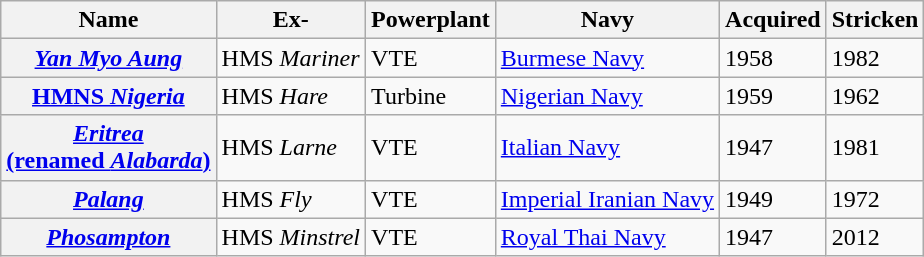<table class="wikitable sortable plainrowheaders">
<tr>
<th scope="col">Name</th>
<th scope="col">Ex-</th>
<th scope="col">Powerplant</th>
<th scope="col">Navy</th>
<th scope="col">Acquired</th>
<th scope="col">Stricken</th>
</tr>
<tr>
<th scope="row"><a href='#'><em>Yan Myo Aung</em></a></th>
<td>HMS <em>Mariner</em></td>
<td>VTE</td>
<td><a href='#'>Burmese Navy</a></td>
<td>1958</td>
<td>1982</td>
</tr>
<tr>
<th scope="row"><a href='#'>HMNS <em>Nigeria</em></a></th>
<td>HMS <em>Hare</em></td>
<td>Turbine</td>
<td><a href='#'>Nigerian Navy</a></td>
<td>1959</td>
<td>1962</td>
</tr>
<tr>
<th scope="row"><a href='#'><em>Eritrea</em><br>(renamed <em>Alabarda</em>)</a></th>
<td>HMS <em>Larne</em></td>
<td>VTE</td>
<td><a href='#'>Italian Navy</a></td>
<td>1947</td>
<td>1981</td>
</tr>
<tr>
<th scope="row"><a href='#'><em>Palang</em></a></th>
<td>HMS <em>Fly</em></td>
<td>VTE</td>
<td><a href='#'>Imperial Iranian Navy</a></td>
<td>1949</td>
<td>1972</td>
</tr>
<tr>
<th scope="row"><em><a href='#'>Phosampton</a></em></th>
<td>HMS <em>Minstrel</em></td>
<td>VTE</td>
<td><a href='#'>Royal Thai Navy</a></td>
<td>1947</td>
<td>2012</td>
</tr>
</table>
